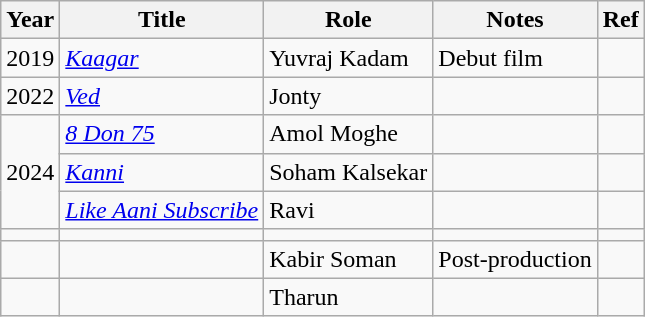<table class="wikitable sortable plainrowheaders">
<tr style="text-align:center;">
<th scope="col">Year</th>
<th scope="col">Title</th>
<th scope="col">Role</th>
<th class="unsortable" scope="col">Notes</th>
<th class="unsortable" scope="col">Ref</th>
</tr>
<tr>
<td style="text-align: center;">2019</td>
<td scope="row"><em><a href='#'>Kaagar</a></em></td>
<td>Yuvraj Kadam</td>
<td>Debut film</td>
<td style="text-align: center;"></td>
</tr>
<tr>
<td style="text-align: center;">2022</td>
<td><em><a href='#'>Ved</a></em></td>
<td>Jonty</td>
<td></td>
<td style="text-align: center;"></td>
</tr>
<tr>
<td rowspan="3" style="text-align: center;">2024</td>
<td><em><a href='#'>8 Don 75</a></em></td>
<td>Amol Moghe</td>
<td></td>
<td style="text-align: center;"></td>
</tr>
<tr>
<td><em><a href='#'>Kanni</a></em></td>
<td>Soham Kalsekar</td>
<td></td>
<td style="text-align: center;"></td>
</tr>
<tr>
<td><em><a href='#'>Like Aani Subscribe</a></em></td>
<td>Ravi</td>
<td></td>
<td style="text-align: center;"></td>
</tr>
<tr>
<td></td>
<td></td>
<td></td>
<td></td>
<td style="text-align: center;"></td>
</tr>
<tr>
<td></td>
<td></td>
<td>Kabir Soman</td>
<td>Post-production</td>
<td style="text-align: center;"></td>
</tr>
<tr>
<td></td>
<td></td>
<td>Tharun</td>
<td></td>
<td style="text-align: center;"></td>
</tr>
</table>
